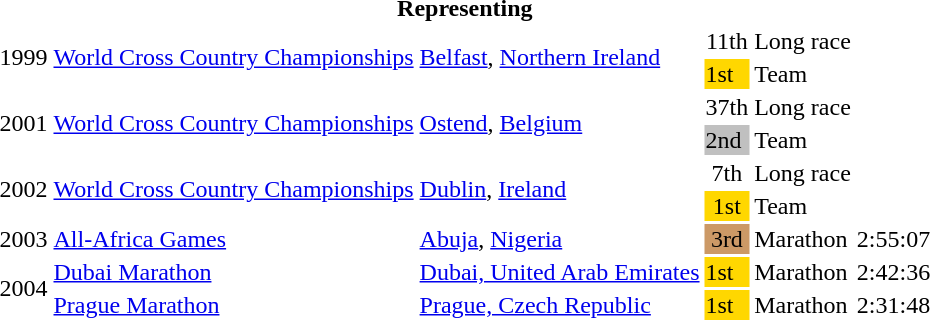<table>
<tr>
<th colspan="6">Representing </th>
</tr>
<tr>
<td rowspan=2>1999</td>
<td rowspan=2><a href='#'>World Cross Country Championships</a></td>
<td rowspan=2><a href='#'>Belfast</a>, <a href='#'>Northern Ireland</a></td>
<td align="center">11th</td>
<td>Long race</td>
<td></td>
</tr>
<tr>
<td bgcolor="gold">1st</td>
<td>Team</td>
<td></td>
</tr>
<tr>
<td rowspan=2>2001</td>
<td rowspan=2><a href='#'>World Cross Country Championships</a></td>
<td rowspan=2><a href='#'>Ostend</a>, <a href='#'>Belgium</a></td>
<td>37th</td>
<td>Long race</td>
<td></td>
</tr>
<tr>
<td bgcolor="silver">2nd</td>
<td>Team</td>
<td></td>
</tr>
<tr>
<td rowspan=2>2002</td>
<td rowspan=2><a href='#'>World Cross Country Championships</a></td>
<td rowspan=2><a href='#'>Dublin</a>, <a href='#'>Ireland</a></td>
<td align="center">7th</td>
<td>Long race</td>
<td></td>
</tr>
<tr>
<td bgcolor="gold" align="center">1st</td>
<td>Team</td>
<td></td>
</tr>
<tr>
<td>2003</td>
<td><a href='#'>All-Africa Games</a></td>
<td><a href='#'>Abuja</a>, <a href='#'>Nigeria</a></td>
<td bgcolor="cc9966" align="center">3rd</td>
<td>Marathon</td>
<td>2:55:07</td>
</tr>
<tr>
<td rowspan=2>2004</td>
<td><a href='#'>Dubai Marathon</a></td>
<td><a href='#'>Dubai, United Arab Emirates</a></td>
<td bgcolor="gold">1st</td>
<td>Marathon</td>
<td>2:42:36</td>
</tr>
<tr>
<td><a href='#'>Prague Marathon</a></td>
<td><a href='#'>Prague, Czech Republic</a></td>
<td bgcolor="gold">1st</td>
<td>Marathon</td>
<td>2:31:48</td>
</tr>
</table>
